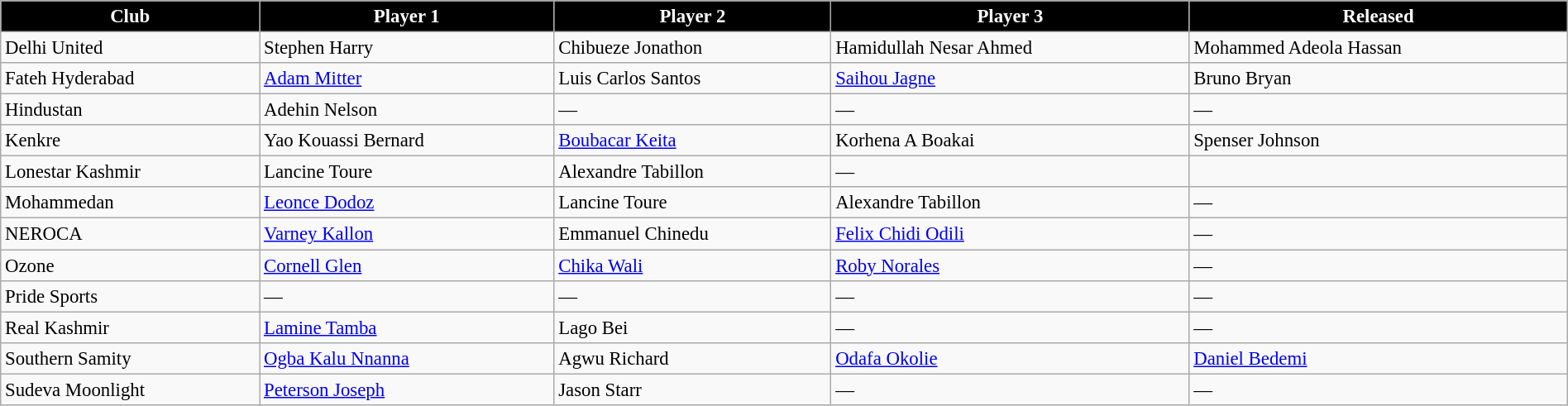<table class="sortable wikitable" style="text-align: left; font-size:95%;width:100%">
<tr>
<th style="background:#000000; color:white; text-align:center;">Club</th>
<th style="background:#000000; color:white; text-align:center;">Player 1</th>
<th style="background:#000000; color:white; text-align:center;">Player 2</th>
<th style="background:#000000; color:white; text-align:center;">Player 3</th>
<th style="background:#000000; color:white; text-align:center;">Released</th>
</tr>
<tr style="vertical-align:top;">
<td>Delhi United</td>
<td> Stephen Harry</td>
<td> Chibueze Jonathon</td>
<td> Hamidullah Nesar Ahmed</td>
<td> Mohammed Adeola Hassan</td>
</tr>
<tr style="vertical-align:top;">
<td>Fateh Hyderabad</td>
<td> <a href='#'>Adam Mitter</a></td>
<td> Luis Carlos Santos</td>
<td> <a href='#'>Saihou Jagne</a></td>
<td> Bruno Bryan</td>
</tr>
<tr style="vertical-align:top;">
<td>Hindustan</td>
<td> Adehin Nelson</td>
<td>—</td>
<td>—</td>
<td>—</td>
</tr>
<tr style="vertical-align:top;">
<td>Kenkre</td>
<td> Yao Kouassi Bernard</td>
<td> <a href='#'>Boubacar Keita</a></td>
<td> Korhena A Boakai</td>
<td> Spenser Johnson</td>
</tr>
<tr style="vertical-align:top;">
<td>Lonestar Kashmir</td>
<td> Lancine Toure</td>
<td> Alexandre Tabillon<br></td>
<td>—</td>
</tr>
<tr style="vertical-align:top;">
<td>Mohammedan</td>
<td> <a href='#'>Leonce Dodoz</a></td>
<td> Lancine Toure</td>
<td> Alexandre Tabillon</td>
<td>—</td>
</tr>
<tr style="vertical-align:top;">
<td>NEROCA</td>
<td> <a href='#'>Varney Kallon</a></td>
<td> Emmanuel Chinedu</td>
<td> <a href='#'>Felix Chidi Odili</a></td>
<td>—</td>
</tr>
<tr style="vertical-align:top;">
<td>Ozone</td>
<td> <a href='#'>Cornell Glen</a></td>
<td> <a href='#'>Chika Wali</a></td>
<td> <a href='#'>Roby Norales</a></td>
<td>—</td>
</tr>
<tr style="vertical-align:top;">
<td>Pride Sports</td>
<td>—</td>
<td>—</td>
<td>—</td>
<td>—</td>
</tr>
<tr style="vertical-align:top;">
<td>Real Kashmir</td>
<td> <a href='#'>Lamine Tamba</a></td>
<td> Lago Bei</td>
<td>—</td>
<td>—</td>
</tr>
<tr style="vertical-align:top;">
<td>Southern Samity</td>
<td> <a href='#'>Ogba Kalu Nnanna</a></td>
<td> Agwu Richard</td>
<td> <a href='#'>Odafa Okolie</a></td>
<td> <a href='#'>Daniel Bedemi</a></td>
</tr>
<tr style="vertical-align:top;">
<td>Sudeva Moonlight</td>
<td> <a href='#'>Peterson Joseph</a></td>
<td> Jason Starr</td>
<td>—</td>
<td>—</td>
</tr>
</table>
